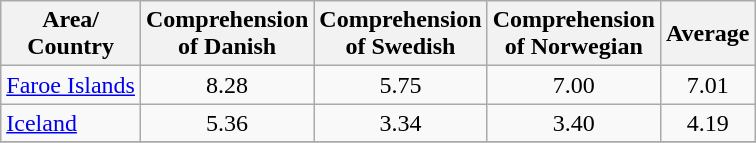<table class="wikitable">
<tr>
<th>Area/<br>Country</th>
<th>Comprehension<br>of Danish</th>
<th>Comprehension<br>of Swedish</th>
<th>Comprehension<br>of Norwegian</th>
<th>Average</th>
</tr>
<tr>
<td><a href='#'>Faroe Islands</a></td>
<td align="center">8.28</td>
<td align="center">5.75</td>
<td align="center">7.00</td>
<td align="center">7.01</td>
</tr>
<tr>
<td><a href='#'>Iceland</a></td>
<td align="center">5.36</td>
<td align="center">3.34</td>
<td align="center">3.40</td>
<td align="center">4.19</td>
</tr>
<tr>
</tr>
</table>
